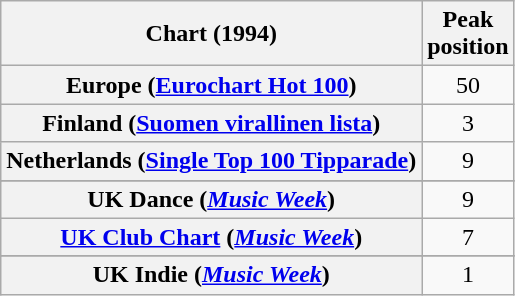<table class="wikitable sortable plainrowheaders" style="text-align:center">
<tr>
<th scope="col">Chart (1994)</th>
<th scope="col">Peak<br>position</th>
</tr>
<tr>
<th scope="row">Europe (<a href='#'>Eurochart Hot 100</a>)</th>
<td>50</td>
</tr>
<tr>
<th scope="row">Finland (<a href='#'>Suomen virallinen lista</a>)</th>
<td>3</td>
</tr>
<tr>
<th scope="row">Netherlands (<a href='#'>Single Top 100 Tipparade</a>)</th>
<td>9</td>
</tr>
<tr>
</tr>
<tr>
</tr>
<tr>
<th scope="row">UK Dance (<em><a href='#'>Music Week</a></em>)</th>
<td>9</td>
</tr>
<tr>
<th scope="row"><a href='#'>UK Club Chart</a> (<em><a href='#'>Music Week</a></em>)</th>
<td>7</td>
</tr>
<tr>
</tr>
<tr>
<th scope="row">UK Indie (<em><a href='#'>Music Week</a></em>)</th>
<td>1</td>
</tr>
</table>
